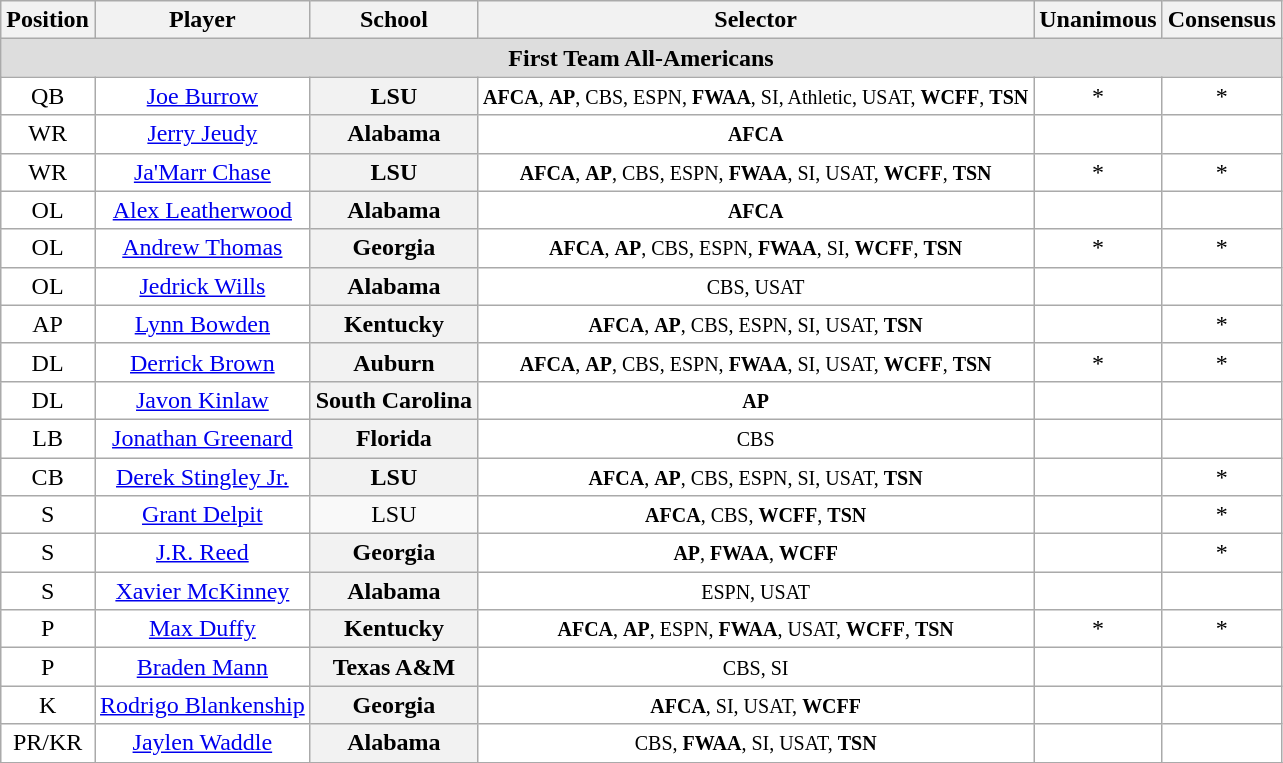<table class="wikitable" border="0">
<tr>
<th>Position</th>
<th>Player</th>
<th>School</th>
<th>Selector</th>
<th>Unanimous</th>
<th>Consensus</th>
</tr>
<tr>
<td colspan="6" style="text-align:center; background:#ddd;"><strong>First Team All-Americans</strong></td>
</tr>
<tr style="text-align:center;">
<td style="background:white">QB</td>
<td style="background:white"><a href='#'>Joe Burrow</a></td>
<th style=>LSU</th>
<td style="background:white"><small><strong>AFCA</strong>, <strong>AP</strong>, CBS, ESPN, <strong>FWAA</strong>, SI, Athletic, USAT, <strong>WCFF</strong>, <strong>TSN</strong></small></td>
<td style="background:white">*</td>
<td style="background:white">*</td>
</tr>
<tr style="text-align:center;">
<td style="background:white">WR</td>
<td style="background:white"><a href='#'>Jerry Jeudy</a></td>
<th style=>Alabama</th>
<td style="background:white"><small><strong>AFCA</strong></small></td>
<td style="background:white"></td>
<td style="background:white"></td>
</tr>
<tr style="text-align:center;">
<td style="background:white">WR</td>
<td style="background:white"><a href='#'>Ja'Marr Chase</a></td>
<th style=>LSU</th>
<td style="background:white"><small><strong>AFCA</strong>, <strong>AP</strong>, CBS, ESPN, <strong>FWAA</strong>, SI, USAT, <strong>WCFF</strong>, <strong>TSN</strong></small></td>
<td style="background:white">*</td>
<td style="background:white">*</td>
</tr>
<tr style="text-align:center;">
<td style="background:white">OL</td>
<td style="background:white"><a href='#'>Alex Leatherwood</a></td>
<th style=>Alabama</th>
<td style="background:white"><small><strong>AFCA</strong></small></td>
<td style="background:white"></td>
<td style="background:white"></td>
</tr>
<tr style="text-align:center;">
<td style="background:white">OL</td>
<td style="background:white"><a href='#'>Andrew Thomas</a></td>
<th style=>Georgia</th>
<td style="background:white"><small><strong>AFCA</strong>, <strong>AP</strong>, CBS, ESPN, <strong>FWAA</strong>, SI, <strong>WCFF</strong>, <strong>TSN</strong></small></td>
<td style="background:white">*</td>
<td style="background:white">*</td>
</tr>
<tr style="text-align:center;">
<td style="background:white">OL</td>
<td style="background:white"><a href='#'>Jedrick Wills</a></td>
<th style=>Alabama</th>
<td style="background:white"><small>CBS, USAT</small></td>
<td style="background:white"></td>
<td style="background:white"></td>
</tr>
<tr style="text-align:center;">
<td style="background:white">AP</td>
<td style="background:white"><a href='#'>Lynn Bowden</a></td>
<th style=>Kentucky</th>
<td style="background:white"><small><strong>AFCA</strong>, <strong>AP</strong>, CBS, ESPN, SI, USAT, <strong>TSN</strong></small></td>
<td style="background:white"></td>
<td style="background:white">*</td>
</tr>
<tr style="text-align:center;">
<td style="background:white">DL</td>
<td style="background:white"><a href='#'>Derrick Brown</a></td>
<th style=>Auburn</th>
<td style="background:white"><small><strong>AFCA</strong>, <strong>AP</strong>, CBS, ESPN, <strong>FWAA</strong>, SI, USAT, <strong>WCFF</strong>, <strong>TSN</strong></small></td>
<td style="background:white">*</td>
<td style="background:white">*</td>
</tr>
<tr style="text-align:center;">
<td style="background:white">DL</td>
<td style="background:white"><a href='#'>Javon Kinlaw</a></td>
<th style=>South Carolina</th>
<td style="background:white"><small><strong>AP</strong></small></td>
<td style="background:white"></td>
<td style="background:white"></td>
</tr>
<tr style="text-align:center;">
<td style="background:white">LB</td>
<td style="background:white"><a href='#'>Jonathan Greenard</a></td>
<th style=>Florida</th>
<td style="background:white"><small>CBS</small></td>
<td style="background:white"></td>
<td style="background:white"></td>
</tr>
<tr style="text-align:center;">
<td style="background:white">CB</td>
<td style="background:white"><a href='#'>Derek Stingley Jr.</a></td>
<th style=>LSU</th>
<td style="background:white"><small><strong>AFCA</strong>, <strong>AP</strong>, CBS, ESPN, SI, USAT, <strong>TSN</strong></small></td>
<td style="background:white"></td>
<td style="background:white">*</td>
</tr>
<tr style="text-align:center;">
<td style="background:white">S</td>
<td style="background:white"><a href='#'>Grant Delpit</a></td>
<td style=>LSU</td>
<td style="background:white"><small><strong>AFCA</strong>, CBS, <strong>WCFF</strong>, <strong>TSN</strong></small></td>
<td style="background:white"></td>
<td style="background:white">*</td>
</tr>
<tr style="text-align:center;">
<td style="background:white">S</td>
<td style="background:white"><a href='#'>J.R. Reed</a></td>
<th style=>Georgia</th>
<td style="background:white"><small><strong>AP</strong>, <strong>FWAA</strong>, <strong>WCFF</strong></small></td>
<td style="background:white"></td>
<td style="background:white">*</td>
</tr>
<tr style="text-align:center;">
<td style="background:white">S</td>
<td style="background:white"><a href='#'>Xavier McKinney</a></td>
<th style=>Alabama</th>
<td style="background:white"><small>ESPN, USAT</small></td>
<td style="background:white"></td>
<td style="background:white"></td>
</tr>
<tr style="text-align:center;">
<td style="background:white">P</td>
<td style="background:white"><a href='#'>Max Duffy</a></td>
<th style=>Kentucky</th>
<td style="background:white"><small><strong>AFCA</strong>, <strong>AP</strong>, ESPN, <strong>FWAA</strong>, USAT, <strong>WCFF</strong>, <strong>TSN</strong></small></td>
<td style="background:white">*</td>
<td style="background:white">*</td>
</tr>
<tr style="text-align:center;">
<td style="background:white">P</td>
<td style="background:white"><a href='#'>Braden Mann</a></td>
<th style=>Texas A&M</th>
<td style="background:white"><small>CBS, SI</small></td>
<td style="background:white"></td>
<td style="background:white"></td>
</tr>
<tr style="text-align:center;">
<td style="background:white">K</td>
<td style="background:white"><a href='#'>Rodrigo Blankenship</a></td>
<th style=>Georgia</th>
<td style="background:white"><small><strong>AFCA</strong>, SI, USAT, <strong>WCFF</strong></small></td>
<td style="background:white"></td>
<td style="background:white"></td>
</tr>
<tr style="text-align:center;">
<td style="background:white">PR/KR</td>
<td style="background:white"><a href='#'>Jaylen Waddle</a></td>
<th style=>Alabama</th>
<td style="background:white"><small>CBS, <strong>FWAA</strong>, SI, USAT, <strong>TSN</strong></small></td>
<td style="background:white"></td>
<td style="background:white"></td>
</tr>
<tr style="text-align:center;">
</tr>
</table>
